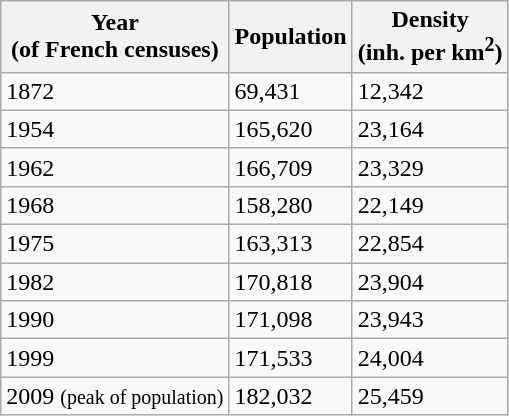<table class="wikitable">
<tr>
<th>Year<br>(of French censuses)</th>
<th>Population</th>
<th>Density<br>(inh. per km<sup>2</sup>)<br></tr></th>
</tr>
<tr>
<td>1872</td>
<td>69,431</td>
<td>12,342</td>
</tr>
<tr>
<td>1954</td>
<td>165,620</td>
<td>23,164</td>
</tr>
<tr>
<td>1962</td>
<td>166,709</td>
<td>23,329</td>
</tr>
<tr>
<td>1968</td>
<td>158,280</td>
<td>22,149</td>
</tr>
<tr>
<td>1975</td>
<td>163,313</td>
<td>22,854</td>
</tr>
<tr>
<td>1982</td>
<td>170,818</td>
<td>23,904</td>
</tr>
<tr>
<td>1990</td>
<td>171,098</td>
<td>23,943</td>
</tr>
<tr>
<td>1999</td>
<td>171,533</td>
<td>24,004</td>
</tr>
<tr>
<td>2009 <small>(peak of population)</small></td>
<td>182,032</td>
<td>25,459</td>
</tr>
</table>
